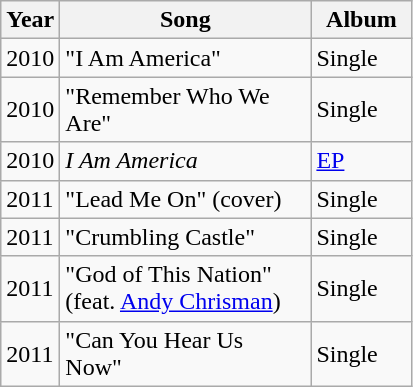<table class="wikitable">
<tr>
<th width="20">Year</th>
<th style="width:160px;">Song</th>
<th style="width:60px;">Album</th>
</tr>
<tr>
<td>2010</td>
<td>"I Am America"</td>
<td>Single</td>
</tr>
<tr>
<td>2010</td>
<td>"Remember Who We Are"</td>
<td>Single</td>
</tr>
<tr>
<td>2010</td>
<td><em>I Am America</em></td>
<td><a href='#'>EP</a></td>
</tr>
<tr>
<td>2011</td>
<td>"Lead Me On" (cover)</td>
<td>Single</td>
</tr>
<tr>
<td>2011</td>
<td>"Crumbling Castle"</td>
<td>Single</td>
</tr>
<tr>
<td>2011</td>
<td>"God of This Nation" (feat. <a href='#'>Andy Chrisman</a>)</td>
<td>Single</td>
</tr>
<tr>
<td>2011</td>
<td>"Can You Hear Us Now"</td>
<td>Single</td>
</tr>
</table>
